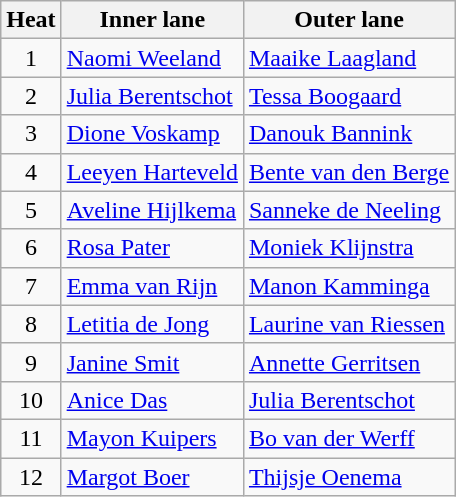<table class="wikitable">
<tr>
<th>Heat</th>
<th>Inner lane</th>
<th>Outer lane</th>
</tr>
<tr>
<td align="center">1</td>
<td><a href='#'>Naomi Weeland</a></td>
<td><a href='#'>Maaike Laagland</a></td>
</tr>
<tr>
<td align="center">2</td>
<td><a href='#'>Julia Berentschot</a></td>
<td><a href='#'>Tessa Boogaard</a></td>
</tr>
<tr>
<td align="center">3</td>
<td><a href='#'>Dione Voskamp</a></td>
<td><a href='#'>Danouk Bannink</a></td>
</tr>
<tr>
<td align="center">4</td>
<td><a href='#'>Leeyen Harteveld</a></td>
<td><a href='#'>Bente van den Berge</a></td>
</tr>
<tr>
<td align="center">5</td>
<td><a href='#'>Aveline Hijlkema</a></td>
<td><a href='#'>Sanneke de Neeling</a></td>
</tr>
<tr>
<td align="center">6</td>
<td><a href='#'>Rosa Pater</a></td>
<td><a href='#'>Moniek Klijnstra</a></td>
</tr>
<tr>
<td align="center">7</td>
<td><a href='#'>Emma van Rijn</a></td>
<td><a href='#'>Manon Kamminga</a></td>
</tr>
<tr>
<td align="center">8</td>
<td><a href='#'>Letitia de Jong</a></td>
<td><a href='#'>Laurine van Riessen</a></td>
</tr>
<tr>
<td align="center">9</td>
<td><a href='#'>Janine Smit</a></td>
<td><a href='#'>Annette Gerritsen</a></td>
</tr>
<tr>
<td align="center">10</td>
<td><a href='#'>Anice Das</a></td>
<td><a href='#'>Julia Berentschot</a></td>
</tr>
<tr>
<td align="center">11</td>
<td><a href='#'>Mayon Kuipers</a></td>
<td><a href='#'>Bo van der Werff</a></td>
</tr>
<tr>
<td align="center">12</td>
<td><a href='#'>Margot Boer</a></td>
<td><a href='#'>Thijsje Oenema</a></td>
</tr>
</table>
